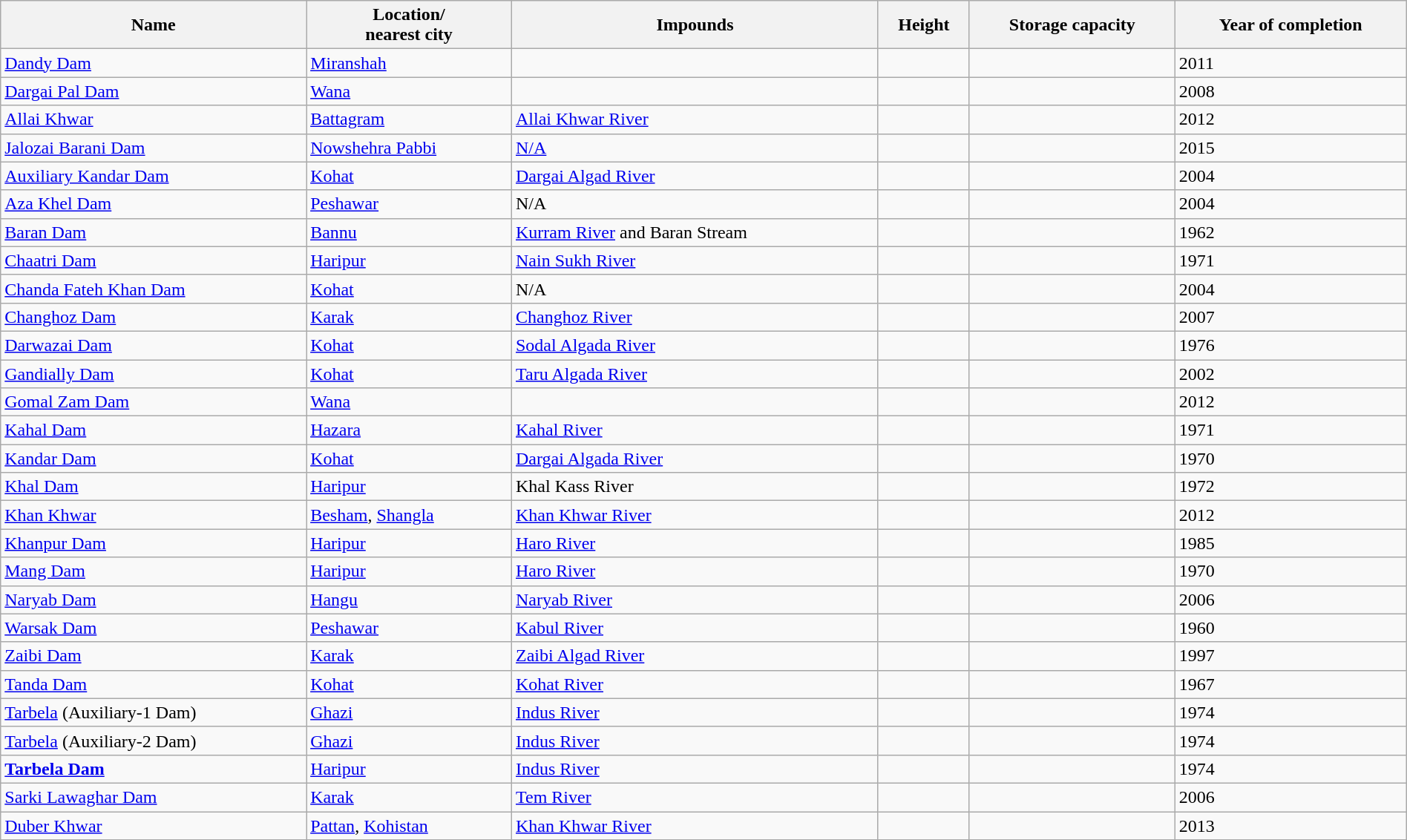<table class="wikitable sortable" style="width:100%;">
<tr>
<th>Name</th>
<th>Location/<br>nearest city</th>
<th>Impounds</th>
<th>Height</th>
<th>Storage capacity</th>
<th>Year of completion</th>
</tr>
<tr>
<td><a href='#'>Dandy Dam</a></td>
<td><a href='#'>Miranshah</a></td>
<td></td>
<td></td>
<td></td>
<td 148>2011</td>
</tr>
<tr>
<td><a href='#'>Dargai Pal Dam</a></td>
<td><a href='#'>Wana</a></td>
<td></td>
<td></td>
<td></td>
<td 147>2008</td>
</tr>
<tr>
<td><a href='#'>Allai Khwar</a></td>
<td><a href='#'>Battagram</a></td>
<td><a href='#'>Allai Khwar River</a></td>
<td></td>
<td></td>
<td>2012</td>
</tr>
<tr>
<td><a href='#'>Jalozai Barani Dam</a></td>
<td><a href='#'>Nowshehra Pabbi</a></td>
<td><a href='#'>N/A</a></td>
<td></td>
<td></td>
<td>2015</td>
</tr>
<tr>
<td><a href='#'>Auxiliary Kandar Dam</a></td>
<td><a href='#'>Kohat</a></td>
<td><a href='#'>Dargai Algad River</a></td>
<td></td>
<td></td>
<td>2004</td>
</tr>
<tr>
<td><a href='#'>Aza Khel Dam</a></td>
<td><a href='#'>Peshawar</a></td>
<td>N/A</td>
<td></td>
<td></td>
<td>2004</td>
</tr>
<tr>
<td><a href='#'>Baran Dam</a></td>
<td><a href='#'>Bannu</a></td>
<td><a href='#'>Kurram River</a> and Baran Stream</td>
<td></td>
<td></td>
<td>1962</td>
</tr>
<tr>
<td><a href='#'>Chaatri Dam</a></td>
<td><a href='#'>Haripur</a></td>
<td><a href='#'>Nain Sukh River</a></td>
<td></td>
<td></td>
<td>1971</td>
</tr>
<tr>
<td><a href='#'>Chanda Fateh Khan Dam</a></td>
<td><a href='#'>Kohat</a></td>
<td>N/A</td>
<td></td>
<td></td>
<td>2004</td>
</tr>
<tr>
<td><a href='#'>Changhoz Dam</a></td>
<td><a href='#'>Karak</a></td>
<td><a href='#'>Changhoz River</a></td>
<td></td>
<td></td>
<td>2007</td>
</tr>
<tr>
<td><a href='#'>Darwazai Dam</a></td>
<td><a href='#'>Kohat</a></td>
<td><a href='#'>Sodal Algada River</a></td>
<td></td>
<td></td>
<td>1976</td>
</tr>
<tr>
<td><a href='#'>Gandially Dam</a></td>
<td><a href='#'>Kohat</a></td>
<td><a href='#'>Taru Algada River</a></td>
<td></td>
<td></td>
<td>2002</td>
</tr>
<tr>
<td><a href='#'>Gomal Zam Dam</a></td>
<td><a href='#'>Wana</a></td>
<td></td>
<td></td>
<td></td>
<td 149>2012</td>
</tr>
<tr>
<td><a href='#'>Kahal Dam</a></td>
<td><a href='#'>Hazara</a></td>
<td><a href='#'>Kahal River</a></td>
<td></td>
<td></td>
<td>1971</td>
</tr>
<tr>
<td><a href='#'>Kandar Dam</a></td>
<td><a href='#'>Kohat</a></td>
<td><a href='#'>Dargai Algada River</a></td>
<td></td>
<td></td>
<td>1970</td>
</tr>
<tr>
<td><a href='#'>Khal Dam</a></td>
<td><a href='#'>Haripur</a></td>
<td>Khal Kass River</td>
<td></td>
<td></td>
<td>1972</td>
</tr>
<tr>
<td><a href='#'>Khan Khwar</a></td>
<td><a href='#'>Besham</a>, <a href='#'>Shangla</a></td>
<td><a href='#'>Khan Khwar River</a></td>
<td></td>
<td></td>
<td>2012</td>
</tr>
<tr>
<td><a href='#'>Khanpur Dam</a></td>
<td><a href='#'>Haripur</a></td>
<td><a href='#'>Haro River</a></td>
<td></td>
<td></td>
<td>1985</td>
</tr>
<tr>
<td><a href='#'>Mang Dam</a></td>
<td><a href='#'>Haripur</a></td>
<td><a href='#'>Haro River</a></td>
<td></td>
<td></td>
<td>1970</td>
</tr>
<tr>
<td><a href='#'>Naryab Dam</a></td>
<td><a href='#'>Hangu</a></td>
<td><a href='#'>Naryab River</a></td>
<td></td>
<td></td>
<td>2006</td>
</tr>
<tr>
<td><a href='#'>Warsak Dam</a></td>
<td><a href='#'>Peshawar</a></td>
<td><a href='#'>Kabul River</a></td>
<td></td>
<td></td>
<td>1960</td>
</tr>
<tr>
<td><a href='#'>Zaibi Dam</a></td>
<td><a href='#'>Karak</a></td>
<td><a href='#'>Zaibi Algad River</a></td>
<td></td>
<td></td>
<td>1997</td>
</tr>
<tr>
<td><a href='#'>Tanda Dam</a></td>
<td><a href='#'>Kohat</a></td>
<td><a href='#'>Kohat River</a></td>
<td></td>
<td></td>
<td>1967</td>
</tr>
<tr>
<td><a href='#'>Tarbela</a> (Auxiliary-1 Dam)</td>
<td><a href='#'>Ghazi</a></td>
<td><a href='#'>Indus River</a></td>
<td></td>
<td></td>
<td>1974</td>
</tr>
<tr>
<td><a href='#'>Tarbela</a> (Auxiliary-2 Dam)</td>
<td><a href='#'>Ghazi</a></td>
<td><a href='#'>Indus River</a></td>
<td></td>
<td></td>
<td>1974</td>
</tr>
<tr>
<td><strong><a href='#'>Tarbela Dam</a></strong></td>
<td><a href='#'>Haripur</a></td>
<td><a href='#'>Indus River</a></td>
<td></td>
<td></td>
<td>1974</td>
</tr>
<tr>
<td><a href='#'>Sarki Lawaghar Dam</a></td>
<td><a href='#'>Karak</a></td>
<td><a href='#'>Tem River</a></td>
<td></td>
<td></td>
<td>2006</td>
</tr>
<tr>
<td><a href='#'>Duber Khwar</a></td>
<td><a href='#'>Pattan</a>, <a href='#'>Kohistan</a></td>
<td><a href='#'>Khan Khwar River</a></td>
<td></td>
<td></td>
<td>2013</td>
</tr>
<tr>
</tr>
</table>
